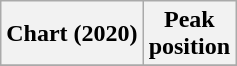<table class="wikitable sortable plainrowheaders" style="text-align:center">
<tr>
<th scope="col">Chart (2020)</th>
<th scope="col">Peak<br>position</th>
</tr>
<tr>
</tr>
</table>
